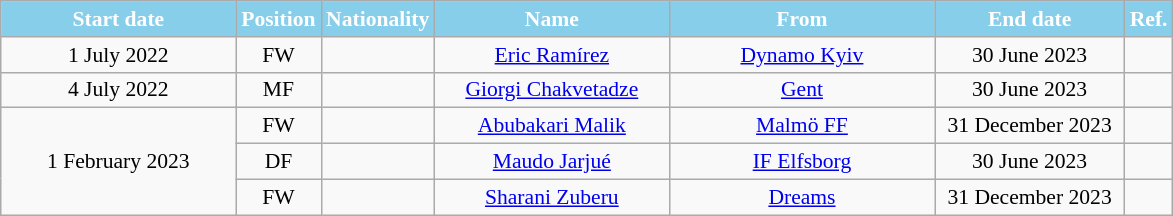<table class="wikitable"  style="text-align:center; font-size:90%; ">
<tr>
<th style="background:#87CEEB; color:#FFFFFF; width:150px;">Start date</th>
<th style="background:#87CEEB; color:#FFFFFF; width:50px;">Position</th>
<th style="background:#87CEEB; color:#FFFFFF; width:50px;">Nationality</th>
<th style="background:#87CEEB; color:#FFFFFF; width:150px;">Name</th>
<th style="background:#87CEEB; color:#FFFFFF; width:170px;">From</th>
<th style="background:#87CEEB; color:#FFFFFF; width:120px;">End date</th>
<th style="background:#87CEEB; color:#FFFFFF; width:25px;">Ref.</th>
</tr>
<tr>
<td>1 July 2022</td>
<td>FW</td>
<td></td>
<td><a href='#'>Eric Ramírez</a></td>
<td> <a href='#'>Dynamo Kyiv</a></td>
<td>30 June 2023</td>
<td></td>
</tr>
<tr>
<td>4 July 2022</td>
<td>MF</td>
<td></td>
<td><a href='#'>Giorgi Chakvetadze</a></td>
<td> <a href='#'>Gent</a></td>
<td>30 June 2023</td>
<td></td>
</tr>
<tr>
<td rowspan="3">1 February 2023</td>
<td>FW</td>
<td></td>
<td><a href='#'>Abubakari Malik</a></td>
<td> <a href='#'>Malmö FF</a></td>
<td>31 December 2023</td>
<td></td>
</tr>
<tr>
<td>DF</td>
<td></td>
<td><a href='#'>Maudo Jarjué</a></td>
<td> <a href='#'>IF Elfsborg</a></td>
<td>30 June 2023</td>
<td></td>
</tr>
<tr>
<td>FW</td>
<td></td>
<td><a href='#'>Sharani Zuberu</a></td>
<td> <a href='#'>Dreams</a></td>
<td>31 December 2023</td>
<td></td>
</tr>
</table>
